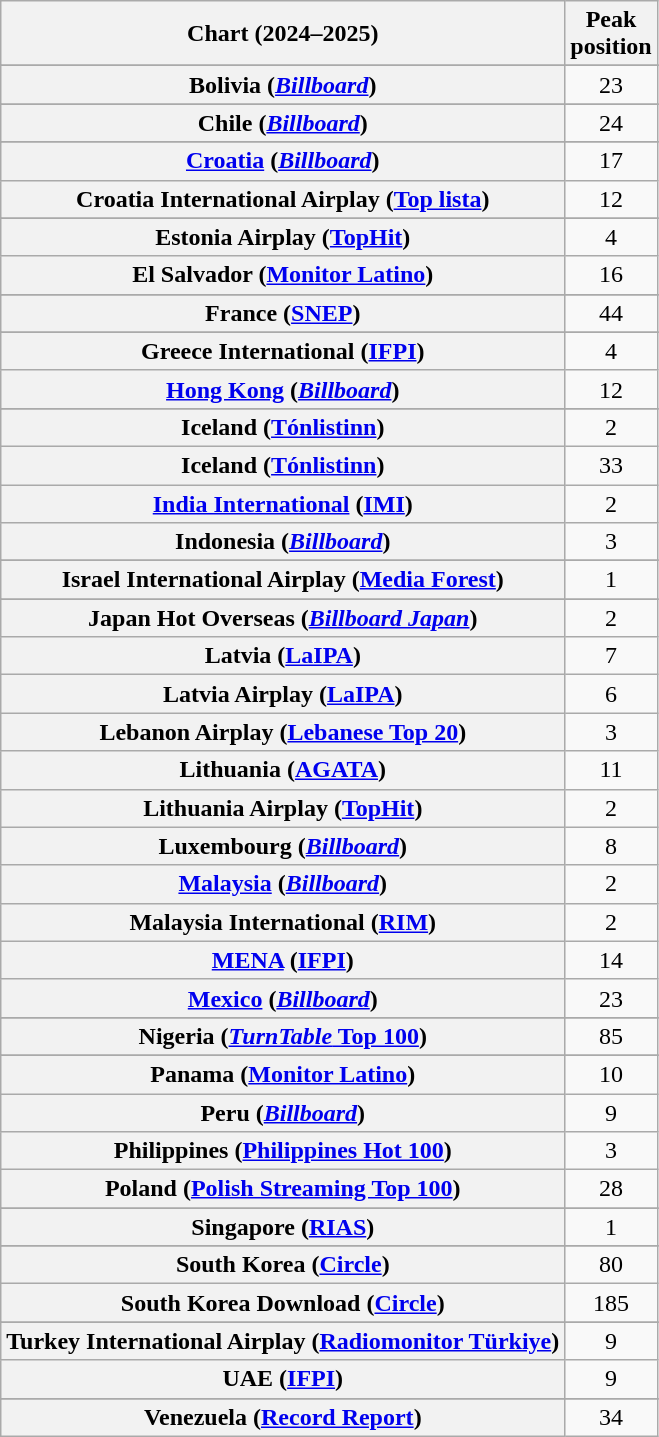<table class="wikitable sortable plainrowheaders" style="text-align:center">
<tr>
<th scope="col">Chart (2024–2025)</th>
<th scope="col">Peak<br>position</th>
</tr>
<tr>
</tr>
<tr>
</tr>
<tr>
</tr>
<tr>
</tr>
<tr>
<th scope="row">Bolivia (<em><a href='#'>Billboard</a></em>)</th>
<td>23</td>
</tr>
<tr>
</tr>
<tr>
</tr>
<tr>
</tr>
<tr>
</tr>
<tr>
<th scope="row">Chile (<em><a href='#'>Billboard</a></em>)</th>
<td>24</td>
</tr>
<tr>
</tr>
<tr>
<th scope="row"><a href='#'>Croatia</a> (<em><a href='#'>Billboard</a></em>)</th>
<td>17</td>
</tr>
<tr>
<th scope="row">Croatia International Airplay (<a href='#'>Top lista</a>)</th>
<td>12</td>
</tr>
<tr>
</tr>
<tr>
</tr>
<tr>
<th scope="row">Estonia Airplay (<a href='#'>TopHit</a>)</th>
<td>4</td>
</tr>
<tr>
<th scope="row">El Salvador (<a href='#'>Monitor Latino</a>)</th>
<td>16</td>
</tr>
<tr>
</tr>
<tr>
<th scope="row">France (<a href='#'>SNEP</a>)</th>
<td>44</td>
</tr>
<tr>
</tr>
<tr>
</tr>
<tr>
<th scope="row">Greece International (<a href='#'>IFPI</a>)</th>
<td>4</td>
</tr>
<tr>
<th scope="row"><a href='#'>Hong Kong</a> (<em><a href='#'>Billboard</a></em>)</th>
<td>12</td>
</tr>
<tr>
</tr>
<tr>
<th scope="row">Iceland (<a href='#'>Tónlistinn</a>)</th>
<td>2</td>
</tr>
<tr>
<th scope="row">Iceland (<a href='#'>Tónlistinn</a>)<br></th>
<td>33</td>
</tr>
<tr>
<th scope="row"><a href='#'>India International</a> (<a href='#'>IMI</a>)</th>
<td>2</td>
</tr>
<tr>
<th scope="row">Indonesia (<em><a href='#'>Billboard</a></em>)</th>
<td>3</td>
</tr>
<tr>
</tr>
<tr>
<th scope="row">Israel International Airplay (<a href='#'>Media Forest</a>)</th>
<td>1</td>
</tr>
<tr>
</tr>
<tr>
<th scope="row">Japan Hot Overseas (<em><a href='#'>Billboard Japan</a></em>)</th>
<td>2</td>
</tr>
<tr>
<th scope="row">Latvia (<a href='#'>LaIPA</a>)</th>
<td>7</td>
</tr>
<tr>
<th scope="row">Latvia Airplay (<a href='#'>LaIPA</a>)</th>
<td>6</td>
</tr>
<tr>
<th scope="row">Lebanon Airplay (<a href='#'>Lebanese Top 20</a>)</th>
<td>3</td>
</tr>
<tr>
<th scope="row">Lithuania (<a href='#'>AGATA</a>)</th>
<td>11</td>
</tr>
<tr>
<th scope="row">Lithuania Airplay (<a href='#'>TopHit</a>)</th>
<td>2</td>
</tr>
<tr>
<th scope="row">Luxembourg (<em><a href='#'>Billboard</a></em>)</th>
<td>8</td>
</tr>
<tr>
<th scope="row"><a href='#'>Malaysia</a> (<em><a href='#'>Billboard</a></em>)</th>
<td>2</td>
</tr>
<tr>
<th scope="row">Malaysia International (<a href='#'>RIM</a>)</th>
<td>2</td>
</tr>
<tr>
<th scope="row"><a href='#'>MENA</a> (<a href='#'>IFPI</a>)</th>
<td>14</td>
</tr>
<tr>
<th scope="row"><a href='#'>Mexico</a> (<em><a href='#'>Billboard</a></em>)</th>
<td>23</td>
</tr>
<tr>
</tr>
<tr>
</tr>
<tr>
</tr>
<tr>
<th scope="row">Nigeria (<a href='#'><em>TurnTable</em> Top 100</a>)</th>
<td>85</td>
</tr>
<tr>
</tr>
<tr>
<th scope="row">Panama (<a href='#'>Monitor Latino</a>)</th>
<td>10</td>
</tr>
<tr>
<th scope="row">Peru (<em><a href='#'>Billboard</a></em>)</th>
<td>9</td>
</tr>
<tr>
<th scope="row">Philippines (<a href='#'>Philippines Hot 100</a>)</th>
<td>3</td>
</tr>
<tr>
<th scope="row">Poland (<a href='#'>Polish Streaming Top 100</a>)</th>
<td>28</td>
</tr>
<tr>
</tr>
<tr>
<th scope="row">Singapore (<a href='#'>RIAS</a>)</th>
<td>1</td>
</tr>
<tr>
</tr>
<tr>
</tr>
<tr>
</tr>
<tr>
<th scope="row">South Korea  (<a href='#'>Circle</a>)</th>
<td>80</td>
</tr>
<tr>
<th scope="row">South Korea Download (<a href='#'>Circle</a>)</th>
<td>185</td>
</tr>
<tr>
</tr>
<tr>
</tr>
<tr>
</tr>
<tr>
<th scope="row">Turkey International Airplay (<a href='#'>Radiomonitor Türkiye</a>)</th>
<td>9</td>
</tr>
<tr>
<th scope="row">UAE (<a href='#'>IFPI</a>)</th>
<td>9</td>
</tr>
<tr>
</tr>
<tr>
</tr>
<tr>
</tr>
<tr>
</tr>
<tr>
</tr>
<tr>
</tr>
<tr>
</tr>
<tr>
<th scope="row">Venezuela (<a href='#'>Record Report</a>)</th>
<td>34</td>
</tr>
</table>
